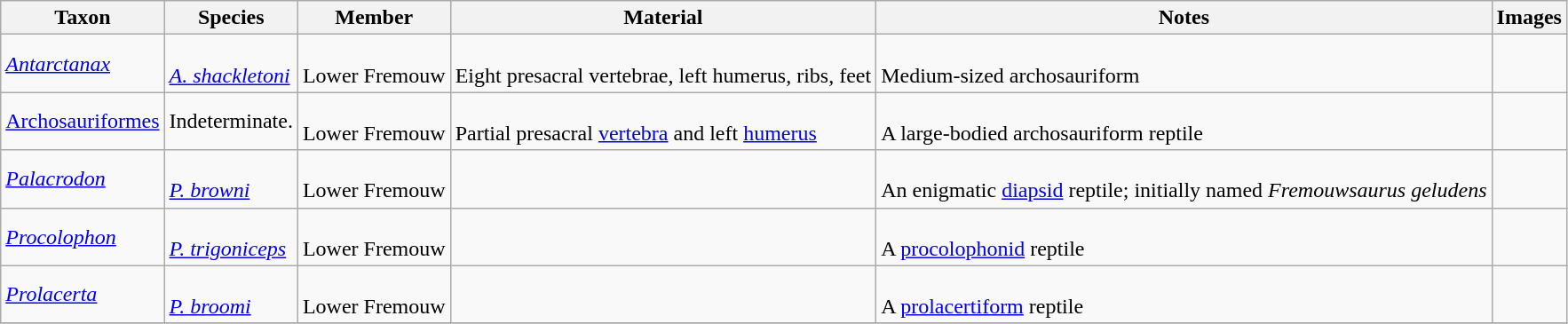<table class="wikitable sortable" align="center">
<tr>
<th>Taxon</th>
<th>Species</th>
<th>Member</th>
<th class="unsortable">Material</th>
<th class="unsortable">Notes</th>
<th class="unsortable">Images</th>
</tr>
<tr>
<td><em><a href='#'>Antarctanax</a></em></td>
<td><br><em><a href='#'>A. shackletoni</a></em></td>
<td><br>Lower Fremouw</td>
<td><br>Eight presacral vertebrae, left humerus, ribs, feet</td>
<td><br>Medium-sized archosauriform</td>
<td></td>
</tr>
<tr>
<td><a href='#'>Archosauriformes</a></td>
<td>Indeterminate.</td>
<td><br>Lower Fremouw</td>
<td><br>Partial presacral <a href='#'>vertebra</a> and left <a href='#'>humerus</a></td>
<td><br>A large-bodied archosauriform reptile</td>
<td></td>
</tr>
<tr>
<td><em><a href='#'>Palacrodon</a></em></td>
<td><br><em><a href='#'>P. browni</a></em></td>
<td><br>Lower Fremouw</td>
<td></td>
<td><br>An enigmatic <a href='#'>diapsid</a> reptile; initially named <em>Fremouwsaurus geludens</em></td>
<td></td>
</tr>
<tr>
<td><em><a href='#'>Procolophon</a></em></td>
<td><br><em><a href='#'>P. trigoniceps</a></em></td>
<td><br>Lower Fremouw</td>
<td></td>
<td><br>A <a href='#'>procolophonid</a> reptile</td>
<td><br></td>
</tr>
<tr>
<td><em><a href='#'>Prolacerta</a></em></td>
<td><br><em><a href='#'>P. broomi</a></em></td>
<td><br>Lower Fremouw</td>
<td></td>
<td><br>A <a href='#'>prolacertiform</a> reptile</td>
<td><br></td>
</tr>
<tr>
</tr>
</table>
